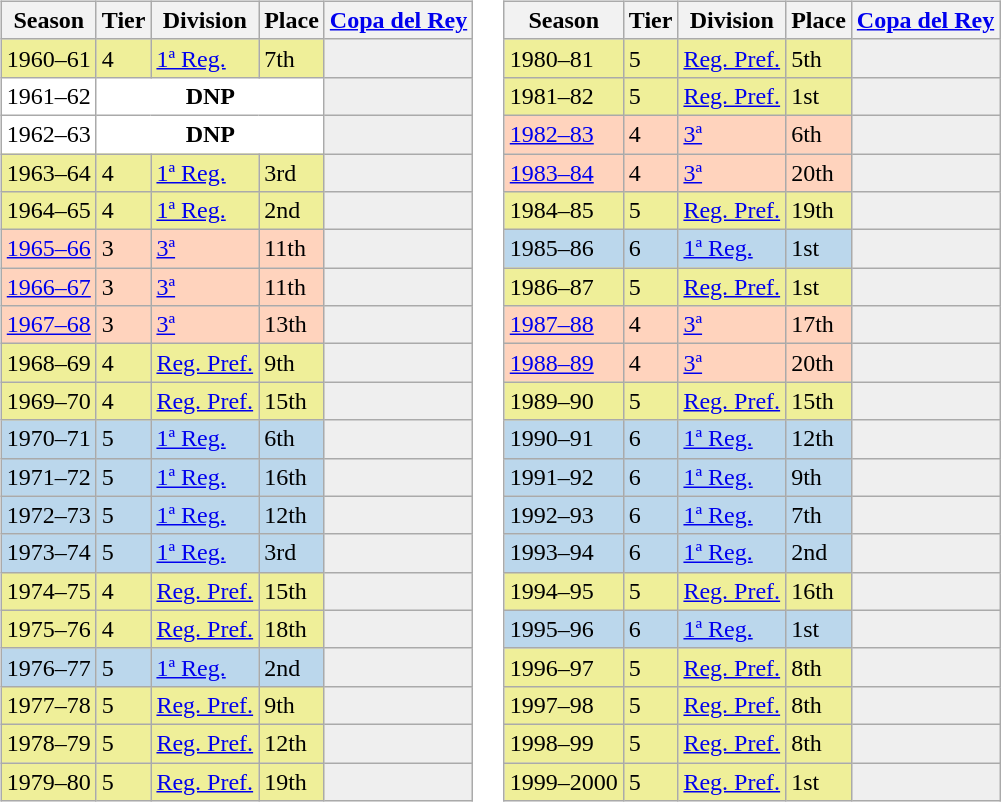<table>
<tr>
<td valign="top" width=0%><br><table class="wikitable">
<tr style="background:#f0f6fa;">
<th>Season</th>
<th>Tier</th>
<th>Division</th>
<th>Place</th>
<th><a href='#'>Copa del Rey</a></th>
</tr>
<tr>
<td style="background:#EFEF99;">1960–61</td>
<td style="background:#EFEF99;">4</td>
<td style="background:#EFEF99;"><a href='#'>1ª Reg.</a></td>
<td style="background:#EFEF99;">7th</td>
<th style="background:#efefef;"></th>
</tr>
<tr>
<td style="background:#FFFFFF;">1961–62</td>
<th style="background:#FFFFFF;" colspan="3">DNP</th>
<th style="background:#efefef;"></th>
</tr>
<tr>
<td style="background:#FFFFFF;">1962–63</td>
<th style="background:#FFFFFF;" colspan="3">DNP</th>
<th style="background:#efefef;"></th>
</tr>
<tr>
<td style="background:#EFEF99;">1963–64</td>
<td style="background:#EFEF99;">4</td>
<td style="background:#EFEF99;"><a href='#'>1ª Reg.</a></td>
<td style="background:#EFEF99;">3rd</td>
<th style="background:#efefef;"></th>
</tr>
<tr>
<td style="background:#EFEF99;">1964–65</td>
<td style="background:#EFEF99;">4</td>
<td style="background:#EFEF99;"><a href='#'>1ª Reg.</a></td>
<td style="background:#EFEF99;">2nd</td>
<th style="background:#efefef;"></th>
</tr>
<tr>
<td style="background:#FFD3BD;"><a href='#'>1965–66</a></td>
<td style="background:#FFD3BD;">3</td>
<td style="background:#FFD3BD;"><a href='#'>3ª</a></td>
<td style="background:#FFD3BD;">11th</td>
<th style="background:#efefef;"></th>
</tr>
<tr>
<td style="background:#FFD3BD;"><a href='#'>1966–67</a></td>
<td style="background:#FFD3BD;">3</td>
<td style="background:#FFD3BD;"><a href='#'>3ª</a></td>
<td style="background:#FFD3BD;">11th</td>
<th style="background:#efefef;"></th>
</tr>
<tr>
<td style="background:#FFD3BD;"><a href='#'>1967–68</a></td>
<td style="background:#FFD3BD;">3</td>
<td style="background:#FFD3BD;"><a href='#'>3ª</a></td>
<td style="background:#FFD3BD;">13th</td>
<th style="background:#efefef;"></th>
</tr>
<tr>
<td style="background:#EFEF99;">1968–69</td>
<td style="background:#EFEF99;">4</td>
<td style="background:#EFEF99;"><a href='#'>Reg. Pref.</a></td>
<td style="background:#EFEF99;">9th</td>
<td style="background:#efefef;"></td>
</tr>
<tr>
<td style="background:#EFEF99;">1969–70</td>
<td style="background:#EFEF99;">4</td>
<td style="background:#EFEF99;"><a href='#'>Reg. Pref.</a></td>
<td style="background:#EFEF99;">15th</td>
<td style="background:#efefef;"></td>
</tr>
<tr>
<td style="background:#BBD7EC;">1970–71</td>
<td style="background:#BBD7EC;">5</td>
<td style="background:#BBD7EC;"><a href='#'>1ª Reg.</a></td>
<td style="background:#BBD7EC;">6th</td>
<td style="background:#efefef;"></td>
</tr>
<tr>
<td style="background:#BBD7EC;">1971–72</td>
<td style="background:#BBD7EC;">5</td>
<td style="background:#BBD7EC;"><a href='#'>1ª Reg.</a></td>
<td style="background:#BBD7EC;">16th</td>
<td style="background:#efefef;"></td>
</tr>
<tr>
<td style="background:#BBD7EC;">1972–73</td>
<td style="background:#BBD7EC;">5</td>
<td style="background:#BBD7EC;"><a href='#'>1ª Reg.</a></td>
<td style="background:#BBD7EC;">12th</td>
<td style="background:#efefef;"></td>
</tr>
<tr>
<td style="background:#BBD7EC;">1973–74</td>
<td style="background:#BBD7EC;">5</td>
<td style="background:#BBD7EC;"><a href='#'>1ª Reg.</a></td>
<td style="background:#BBD7EC;">3rd</td>
<td style="background:#efefef;"></td>
</tr>
<tr>
<td style="background:#EFEF99;">1974–75</td>
<td style="background:#EFEF99;">4</td>
<td style="background:#EFEF99;"><a href='#'>Reg. Pref.</a></td>
<td style="background:#EFEF99;">15th</td>
<td style="background:#efefef;"></td>
</tr>
<tr>
<td style="background:#EFEF99;">1975–76</td>
<td style="background:#EFEF99;">4</td>
<td style="background:#EFEF99;"><a href='#'>Reg. Pref.</a></td>
<td style="background:#EFEF99;">18th</td>
<td style="background:#efefef;"></td>
</tr>
<tr>
<td style="background:#BBD7EC;">1976–77</td>
<td style="background:#BBD7EC;">5</td>
<td style="background:#BBD7EC;"><a href='#'>1ª Reg.</a></td>
<td style="background:#BBD7EC;">2nd</td>
<td style="background:#efefef;"></td>
</tr>
<tr>
<td style="background:#EFEF99;">1977–78</td>
<td style="background:#EFEF99;">5</td>
<td style="background:#EFEF99;"><a href='#'>Reg. Pref.</a></td>
<td style="background:#EFEF99;">9th</td>
<td style="background:#efefef;"></td>
</tr>
<tr>
<td style="background:#EFEF99;">1978–79</td>
<td style="background:#EFEF99;">5</td>
<td style="background:#EFEF99;"><a href='#'>Reg. Pref.</a></td>
<td style="background:#EFEF99;">12th</td>
<td style="background:#efefef;"></td>
</tr>
<tr>
<td style="background:#EFEF99;">1979–80</td>
<td style="background:#EFEF99;">5</td>
<td style="background:#EFEF99;"><a href='#'>Reg. Pref.</a></td>
<td style="background:#EFEF99;">19th</td>
<td style="background:#efefef;"></td>
</tr>
</table>
</td>
<td valign="top" width=0%><br><table class="wikitable">
<tr style="background:#f0f6fa;">
<th>Season</th>
<th>Tier</th>
<th>Division</th>
<th>Place</th>
<th><a href='#'>Copa del Rey</a></th>
</tr>
<tr>
<td style="background:#EFEF99;">1980–81</td>
<td style="background:#EFEF99;">5</td>
<td style="background:#EFEF99;"><a href='#'>Reg. Pref.</a></td>
<td style="background:#EFEF99;">5th</td>
<td style="background:#efefef;"></td>
</tr>
<tr>
<td style="background:#EFEF99;">1981–82</td>
<td style="background:#EFEF99;">5</td>
<td style="background:#EFEF99;"><a href='#'>Reg. Pref.</a></td>
<td style="background:#EFEF99;">1st</td>
<td style="background:#efefef;"></td>
</tr>
<tr>
<td style="background:#FFD3BD;"><a href='#'>1982–83</a></td>
<td style="background:#FFD3BD;">4</td>
<td style="background:#FFD3BD;"><a href='#'>3ª</a></td>
<td style="background:#FFD3BD;">6th</td>
<th style="background:#efefef;"></th>
</tr>
<tr>
<td style="background:#FFD3BD;"><a href='#'>1983–84</a></td>
<td style="background:#FFD3BD;">4</td>
<td style="background:#FFD3BD;"><a href='#'>3ª</a></td>
<td style="background:#FFD3BD;">20th</td>
<th style="background:#efefef;"></th>
</tr>
<tr>
<td style="background:#EFEF99;">1984–85</td>
<td style="background:#EFEF99;">5</td>
<td style="background:#EFEF99;"><a href='#'>Reg. Pref.</a></td>
<td style="background:#EFEF99;">19th</td>
<td style="background:#efefef;"></td>
</tr>
<tr>
<td style="background:#BBD7EC;">1985–86</td>
<td style="background:#BBD7EC;">6</td>
<td style="background:#BBD7EC;"><a href='#'>1ª Reg.</a></td>
<td style="background:#BBD7EC;">1st</td>
<td style="background:#efefef;"></td>
</tr>
<tr>
<td style="background:#EFEF99;">1986–87</td>
<td style="background:#EFEF99;">5</td>
<td style="background:#EFEF99;"><a href='#'>Reg. Pref.</a></td>
<td style="background:#EFEF99;">1st</td>
<td style="background:#efefef;"></td>
</tr>
<tr>
<td style="background:#FFD3BD;"><a href='#'>1987–88</a></td>
<td style="background:#FFD3BD;">4</td>
<td style="background:#FFD3BD;"><a href='#'>3ª</a></td>
<td style="background:#FFD3BD;">17th</td>
<th style="background:#efefef;"></th>
</tr>
<tr>
<td style="background:#FFD3BD;"><a href='#'>1988–89</a></td>
<td style="background:#FFD3BD;">4</td>
<td style="background:#FFD3BD;"><a href='#'>3ª</a></td>
<td style="background:#FFD3BD;">20th</td>
<th style="background:#efefef;"></th>
</tr>
<tr>
<td style="background:#EFEF99;">1989–90</td>
<td style="background:#EFEF99;">5</td>
<td style="background:#EFEF99;"><a href='#'>Reg. Pref.</a></td>
<td style="background:#EFEF99;">15th</td>
<td style="background:#efefef;"></td>
</tr>
<tr>
<td style="background:#BBD7EC;">1990–91</td>
<td style="background:#BBD7EC;">6</td>
<td style="background:#BBD7EC;"><a href='#'>1ª Reg.</a></td>
<td style="background:#BBD7EC;">12th</td>
<td style="background:#efefef;"></td>
</tr>
<tr>
<td style="background:#BBD7EC;">1991–92</td>
<td style="background:#BBD7EC;">6</td>
<td style="background:#BBD7EC;"><a href='#'>1ª Reg.</a></td>
<td style="background:#BBD7EC;">9th</td>
<td style="background:#efefef;"></td>
</tr>
<tr>
<td style="background:#BBD7EC;">1992–93</td>
<td style="background:#BBD7EC;">6</td>
<td style="background:#BBD7EC;"><a href='#'>1ª Reg.</a></td>
<td style="background:#BBD7EC;">7th</td>
<td style="background:#efefef;"></td>
</tr>
<tr>
<td style="background:#BBD7EC;">1993–94</td>
<td style="background:#BBD7EC;">6</td>
<td style="background:#BBD7EC;"><a href='#'>1ª Reg.</a></td>
<td style="background:#BBD7EC;">2nd</td>
<td style="background:#efefef;"></td>
</tr>
<tr>
<td style="background:#EFEF99;">1994–95</td>
<td style="background:#EFEF99;">5</td>
<td style="background:#EFEF99;"><a href='#'>Reg. Pref.</a></td>
<td style="background:#EFEF99;">16th</td>
<td style="background:#efefef;"></td>
</tr>
<tr>
<td style="background:#BBD7EC;">1995–96</td>
<td style="background:#BBD7EC;">6</td>
<td style="background:#BBD7EC;"><a href='#'>1ª Reg.</a></td>
<td style="background:#BBD7EC;">1st</td>
<td style="background:#efefef;"></td>
</tr>
<tr>
<td style="background:#EFEF99;">1996–97</td>
<td style="background:#EFEF99;">5</td>
<td style="background:#EFEF99;"><a href='#'>Reg. Pref.</a></td>
<td style="background:#EFEF99;">8th</td>
<td style="background:#efefef;"></td>
</tr>
<tr>
<td style="background:#EFEF99;">1997–98</td>
<td style="background:#EFEF99;">5</td>
<td style="background:#EFEF99;"><a href='#'>Reg. Pref.</a></td>
<td style="background:#EFEF99;">8th</td>
<td style="background:#efefef;"></td>
</tr>
<tr>
<td style="background:#EFEF99;">1998–99</td>
<td style="background:#EFEF99;">5</td>
<td style="background:#EFEF99;"><a href='#'>Reg. Pref.</a></td>
<td style="background:#EFEF99;">8th</td>
<td style="background:#efefef;"></td>
</tr>
<tr>
<td style="background:#EFEF99;">1999–2000</td>
<td style="background:#EFEF99;">5</td>
<td style="background:#EFEF99;"><a href='#'>Reg. Pref.</a></td>
<td style="background:#EFEF99;">1st</td>
<td style="background:#efefef;"></td>
</tr>
</table>
</td>
</tr>
</table>
